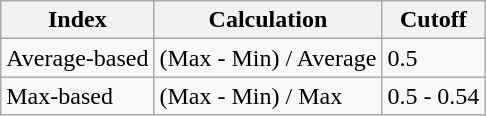<table class="wikitable">
<tr>
<th>Index</th>
<th>Calculation</th>
<th>Cutoff</th>
</tr>
<tr>
<td>Average-based</td>
<td>(Max - Min) / Average</td>
<td>0.5</td>
</tr>
<tr>
<td>Max-based</td>
<td>(Max - Min) / Max</td>
<td>0.5 - 0.54</td>
</tr>
</table>
